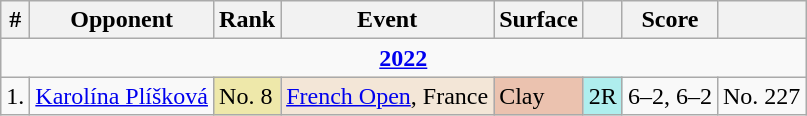<table class="wikitable sortable">
<tr>
<th>#</th>
<th>Opponent</th>
<th>Rank</th>
<th>Event</th>
<th>Surface</th>
<th></th>
<th class=unsortable>Score</th>
<th></th>
</tr>
<tr>
<td colspan="8" align="center"><strong><a href='#'>2022</a></strong></td>
</tr>
<tr>
<td>1.</td>
<td> <a href='#'>Karolína Plíšková</a></td>
<td bgcolor=eee8aa>No. 8</td>
<td bgcolor=f3e6d7><a href='#'>French Open</a>, France</td>
<td bgcolor=ebc2af>Clay</td>
<td bgcolor=afeeee>2R</td>
<td>6–2, 6–2</td>
<td>No. 227</td>
</tr>
</table>
